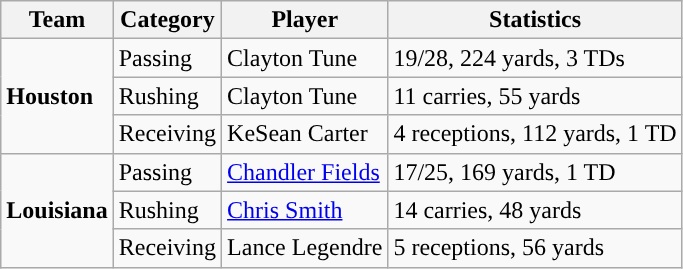<table class="wikitable" style="float: left;">
<tr>
<th>Team</th>
<th>Category</th>
<th>Player</th>
<th>Statistics</th>
</tr>
<tr>
<td rowspan=3><strong>Houston</strong></td>
<td>Passing</td>
<td>Clayton Tune</td>
<td>19/28, 224 yards, 3 TDs</td>
</tr>
<tr>
<td>Rushing</td>
<td>Clayton Tune</td>
<td>11 carries, 55 yards</td>
</tr>
<tr>
<td>Receiving</td>
<td>KeSean Carter</td>
<td>4 receptions, 112 yards, 1 TD</td>
</tr>
<tr>
<td rowspan=3><strong>Louisiana</strong></td>
<td>Passing</td>
<td><a href='#'>Chandler Fields</a></td>
<td>17/25, 169 yards, 1 TD</td>
</tr>
<tr>
<td>Rushing</td>
<td><a href='#'>Chris Smith</a></td>
<td>14 carries, 48 yards</td>
</tr>
<tr>
<td>Receiving</td>
<td>Lance Legendre</td>
<td>5 receptions, 56 yards</td>
</tr>
</table>
